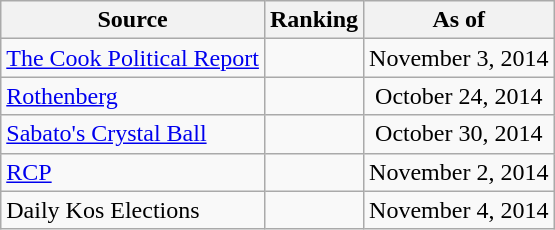<table class="wikitable" style="text-align:center">
<tr>
<th>Source</th>
<th>Ranking</th>
<th>As of</th>
</tr>
<tr>
<td align=left><a href='#'>The Cook Political Report</a></td>
<td></td>
<td>November 3, 2014</td>
</tr>
<tr>
<td align=left><a href='#'>Rothenberg</a></td>
<td></td>
<td>October 24, 2014</td>
</tr>
<tr>
<td align=left><a href='#'>Sabato's Crystal Ball</a></td>
<td></td>
<td>October 30, 2014</td>
</tr>
<tr>
<td align="left"><a href='#'>RCP</a></td>
<td></td>
<td>November 2, 2014</td>
</tr>
<tr>
<td align=left>Daily Kos Elections</td>
<td></td>
<td>November 4, 2014</td>
</tr>
</table>
